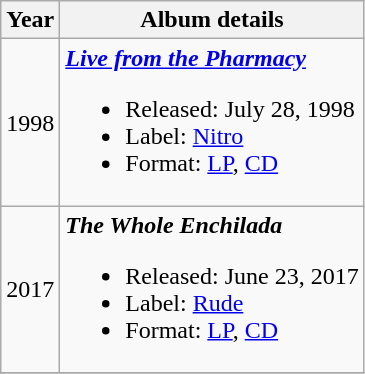<table class ="wikitable">
<tr>
<th>Year</th>
<th>Album details</th>
</tr>
<tr>
<td>1998</td>
<td><strong><em><a href='#'>Live from the Pharmacy</a></em></strong><br><ul><li>Released: July 28, 1998</li><li>Label: <a href='#'>Nitro</a></li><li>Format: <a href='#'>LP</a>, <a href='#'>CD</a></li></ul></td>
</tr>
<tr>
<td>2017</td>
<td><strong><em>The Whole Enchilada</em></strong><br><ul><li>Released: June 23, 2017</li><li>Label: <a href='#'>Rude</a></li><li>Format: <a href='#'>LP</a>, <a href='#'>CD</a></li></ul></td>
</tr>
<tr>
</tr>
</table>
